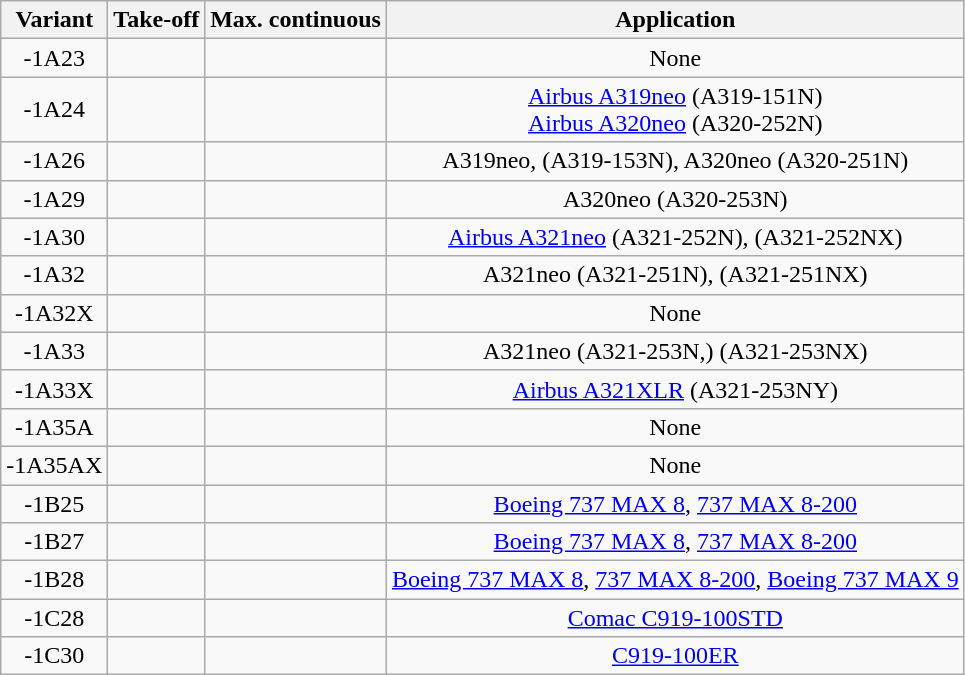<table class="wikitable sortable" style="text-align:center;">
<tr>
<th>Variant</th>
<th>Take-off</th>
<th>Max. continuous</th>
<th>Application</th>
</tr>
<tr>
<td>-1A23</td>
<td></td>
<td></td>
<td>None</td>
</tr>
<tr>
<td>-1A24</td>
<td></td>
<td></td>
<td><a href='#'>Airbus A319neo</a> (A319-151N)<br><a href='#'>Airbus A320neo</a> (A320-252N)</td>
</tr>
<tr>
<td>-1A26</td>
<td></td>
<td></td>
<td>A319neo, (A319-153N), A320neo (A320-251N)</td>
</tr>
<tr>
<td>-1A29</td>
<td></td>
<td></td>
<td>A320neo (A320-253N)</td>
</tr>
<tr>
<td>-1A30</td>
<td></td>
<td></td>
<td><a href='#'>Airbus A321neo</a> (A321-252N), (A321-252NX)</td>
</tr>
<tr>
<td>-1A32</td>
<td></td>
<td></td>
<td>A321neo (A321-251N), (A321-251NX)</td>
</tr>
<tr>
<td>-1A32X</td>
<td></td>
<td></td>
<td>None</td>
</tr>
<tr>
<td>-1A33</td>
<td></td>
<td></td>
<td>A321neo (A321-253N,) (A321-253NX)</td>
</tr>
<tr>
<td>-1A33X</td>
<td></td>
<td></td>
<td><a href='#'>Airbus A321XLR</a> (A321-253NY)</td>
</tr>
<tr>
<td>-1A35A</td>
<td></td>
<td></td>
<td>None</td>
</tr>
<tr>
<td>-1A35AX</td>
<td></td>
<td></td>
<td>None</td>
</tr>
<tr>
<td>-1B25</td>
<td></td>
<td></td>
<td><a href='#'>Boeing 737 MAX 8</a>, <a href='#'>737 MAX 8-200</a></td>
</tr>
<tr>
<td>-1B27</td>
<td></td>
<td></td>
<td><a href='#'>Boeing 737 MAX 8</a>, <a href='#'>737 MAX 8-200</a></td>
</tr>
<tr>
<td>-1B28</td>
<td></td>
<td></td>
<td><a href='#'>Boeing 737 MAX 8</a>, <a href='#'>737 MAX 8-200</a>, <a href='#'>Boeing 737 MAX 9</a></td>
</tr>
<tr>
<td>-1C28</td>
<td></td>
<td></td>
<td><a href='#'>Comac C919-100STD</a></td>
</tr>
<tr>
<td>-1C30</td>
<td></td>
<td></td>
<td><a href='#'>C919-100ER</a></td>
</tr>
</table>
